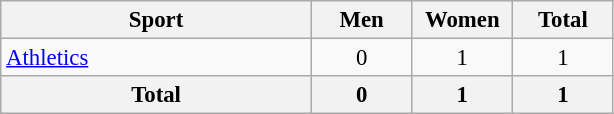<table class="wikitable" style="text-align:center; font-size: 95%">
<tr>
<th width=200>Sport</th>
<th width=60>Men</th>
<th width=60>Women</th>
<th width=60>Total</th>
</tr>
<tr>
<td align=left><a href='#'>Athletics</a></td>
<td>0</td>
<td>1</td>
<td>1</td>
</tr>
<tr>
<th>Total</th>
<th>0</th>
<th>1</th>
<th>1</th>
</tr>
</table>
